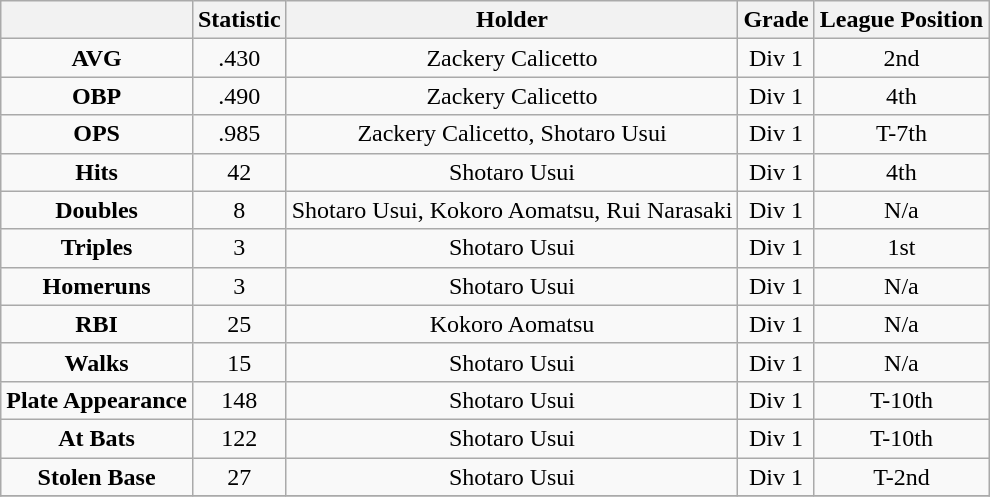<table class="wikitable" style="text-align: center; mPERin: 0 auto;">
<tr>
<th></th>
<th>Statistic</th>
<th>Holder</th>
<th>Grade</th>
<th>League Position</th>
</tr>
<tr>
<td><strong>AVG</strong></td>
<td>.430</td>
<td>Zackery Calicetto</td>
<td>Div 1</td>
<td>2nd</td>
</tr>
<tr>
<td><strong>OBP</strong></td>
<td>.490</td>
<td>Zackery Calicetto</td>
<td>Div 1</td>
<td>4th</td>
</tr>
<tr>
<td><strong>OPS</strong></td>
<td>.985</td>
<td>Zackery Calicetto, Shotaro Usui</td>
<td>Div 1</td>
<td>T-7th</td>
</tr>
<tr>
<td><strong>Hits</strong></td>
<td>42</td>
<td>Shotaro Usui</td>
<td>Div 1</td>
<td>4th</td>
</tr>
<tr>
<td><strong>Doubles</strong></td>
<td>8</td>
<td>Shotaro Usui, Kokoro Aomatsu, Rui Narasaki</td>
<td>Div 1</td>
<td>N/a</td>
</tr>
<tr>
<td><strong>Triples</strong></td>
<td>3</td>
<td>Shotaro Usui</td>
<td>Div 1</td>
<td>1st</td>
</tr>
<tr>
<td><strong>Homeruns</strong></td>
<td>3</td>
<td>Shotaro Usui</td>
<td>Div 1</td>
<td>N/a</td>
</tr>
<tr>
<td><strong>RBI</strong></td>
<td>25</td>
<td>Kokoro Aomatsu</td>
<td>Div 1</td>
<td>N/a</td>
</tr>
<tr>
<td><strong>Walks</strong></td>
<td>15</td>
<td>Shotaro Usui</td>
<td>Div 1</td>
<td>N/a</td>
</tr>
<tr>
<td><strong>Plate Appearance</strong></td>
<td>148</td>
<td>Shotaro Usui</td>
<td>Div 1</td>
<td>T-10th</td>
</tr>
<tr>
<td><strong>At Bats</strong></td>
<td>122</td>
<td>Shotaro Usui</td>
<td>Div 1</td>
<td>T-10th</td>
</tr>
<tr>
<td><strong>Stolen Base </strong></td>
<td>27</td>
<td>Shotaro Usui</td>
<td>Div 1</td>
<td>T-2nd</td>
</tr>
<tr>
</tr>
</table>
